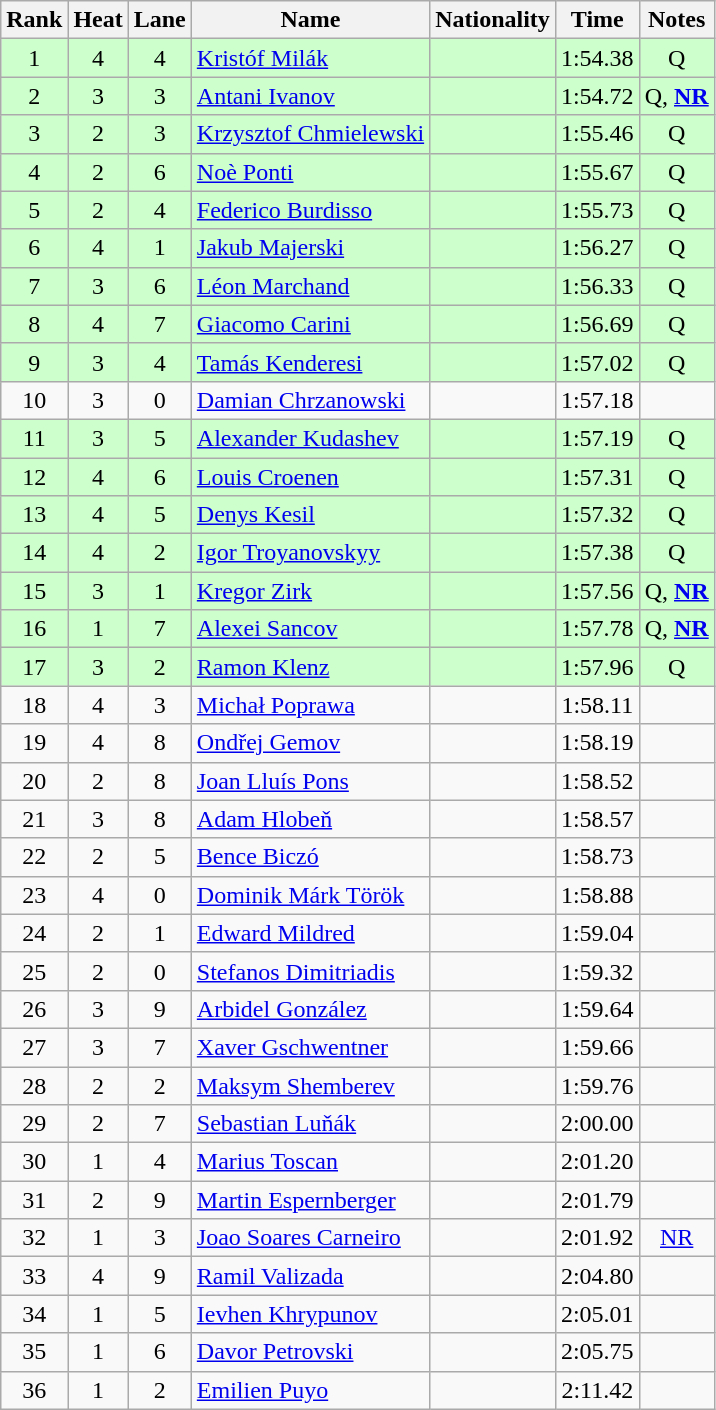<table class="wikitable sortable" style="text-align:center">
<tr>
<th>Rank</th>
<th>Heat</th>
<th>Lane</th>
<th>Name</th>
<th>Nationality</th>
<th>Time</th>
<th>Notes</th>
</tr>
<tr bgcolor=ccffcc>
<td>1</td>
<td>4</td>
<td>4</td>
<td align=left><a href='#'>Kristóf Milák</a></td>
<td align=left></td>
<td>1:54.38</td>
<td>Q</td>
</tr>
<tr bgcolor=ccffcc>
<td>2</td>
<td>3</td>
<td>3</td>
<td align=left><a href='#'>Antani Ivanov</a></td>
<td align=left></td>
<td>1:54.72</td>
<td>Q, <strong><a href='#'>NR</a></strong></td>
</tr>
<tr bgcolor=ccffcc>
<td>3</td>
<td>2</td>
<td>3</td>
<td align=left><a href='#'>Krzysztof Chmielewski</a></td>
<td align=left></td>
<td>1:55.46</td>
<td>Q</td>
</tr>
<tr bgcolor=ccffcc>
<td>4</td>
<td>2</td>
<td>6</td>
<td align=left><a href='#'>Noè Ponti</a></td>
<td align=left></td>
<td>1:55.67</td>
<td>Q</td>
</tr>
<tr bgcolor=ccffcc>
<td>5</td>
<td>2</td>
<td>4</td>
<td align=left><a href='#'>Federico Burdisso</a></td>
<td align=left></td>
<td>1:55.73</td>
<td>Q</td>
</tr>
<tr bgcolor=ccffcc>
<td>6</td>
<td>4</td>
<td>1</td>
<td align=left><a href='#'>Jakub Majerski</a></td>
<td align=left></td>
<td>1:56.27</td>
<td>Q</td>
</tr>
<tr bgcolor=ccffcc>
<td>7</td>
<td>3</td>
<td>6</td>
<td align=left><a href='#'>Léon Marchand</a></td>
<td align=left></td>
<td>1:56.33</td>
<td>Q</td>
</tr>
<tr bgcolor=ccffcc>
<td>8</td>
<td>4</td>
<td>7</td>
<td align=left><a href='#'>Giacomo Carini</a></td>
<td align=left></td>
<td>1:56.69</td>
<td>Q</td>
</tr>
<tr bgcolor=ccffcc>
<td>9</td>
<td>3</td>
<td>4</td>
<td align=left><a href='#'>Tamás Kenderesi</a></td>
<td align=left></td>
<td>1:57.02</td>
<td>Q</td>
</tr>
<tr>
<td>10</td>
<td>3</td>
<td>0</td>
<td align=left><a href='#'>Damian Chrzanowski</a></td>
<td align=left></td>
<td>1:57.18</td>
<td></td>
</tr>
<tr bgcolor=ccffcc>
<td>11</td>
<td>3</td>
<td>5</td>
<td align=left><a href='#'>Alexander Kudashev</a></td>
<td align=left></td>
<td>1:57.19</td>
<td>Q</td>
</tr>
<tr bgcolor=ccffcc>
<td>12</td>
<td>4</td>
<td>6</td>
<td align=left><a href='#'>Louis Croenen</a></td>
<td align=left></td>
<td>1:57.31</td>
<td>Q</td>
</tr>
<tr bgcolor=ccffcc>
<td>13</td>
<td>4</td>
<td>5</td>
<td align=left><a href='#'>Denys Kesil</a></td>
<td align=left></td>
<td>1:57.32</td>
<td>Q</td>
</tr>
<tr bgcolor=ccffcc>
<td>14</td>
<td>4</td>
<td>2</td>
<td align=left><a href='#'>Igor Troyanovskyy</a></td>
<td align=left></td>
<td>1:57.38</td>
<td>Q</td>
</tr>
<tr bgcolor=ccffcc>
<td>15</td>
<td>3</td>
<td>1</td>
<td align=left><a href='#'>Kregor Zirk</a></td>
<td align=left></td>
<td>1:57.56</td>
<td>Q, <strong><a href='#'>NR</a></strong></td>
</tr>
<tr bgcolor=ccffcc>
<td>16</td>
<td>1</td>
<td>7</td>
<td align=left><a href='#'>Alexei Sancov</a></td>
<td align=left></td>
<td>1:57.78</td>
<td>Q, <strong><a href='#'>NR</a></strong></td>
</tr>
<tr bgcolor=ccffcc>
<td>17</td>
<td>3</td>
<td>2</td>
<td align=left><a href='#'>Ramon Klenz</a></td>
<td align=left></td>
<td>1:57.96</td>
<td>Q</td>
</tr>
<tr>
<td>18</td>
<td>4</td>
<td>3</td>
<td align=left><a href='#'>Michał Poprawa</a></td>
<td align=left></td>
<td>1:58.11</td>
<td></td>
</tr>
<tr>
<td>19</td>
<td>4</td>
<td>8</td>
<td align=left><a href='#'>Ondřej Gemov</a></td>
<td align=left></td>
<td>1:58.19</td>
<td></td>
</tr>
<tr>
<td>20</td>
<td>2</td>
<td>8</td>
<td align=left><a href='#'>Joan Lluís Pons</a></td>
<td align=left></td>
<td>1:58.52</td>
<td></td>
</tr>
<tr>
<td>21</td>
<td>3</td>
<td>8</td>
<td align=left><a href='#'>Adam Hlobeň</a></td>
<td align=left></td>
<td>1:58.57</td>
<td></td>
</tr>
<tr>
<td>22</td>
<td>2</td>
<td>5</td>
<td align=left><a href='#'>Bence Biczó</a></td>
<td align=left></td>
<td>1:58.73</td>
<td></td>
</tr>
<tr>
<td>23</td>
<td>4</td>
<td>0</td>
<td align=left><a href='#'>Dominik Márk Török</a></td>
<td align=left></td>
<td>1:58.88</td>
<td></td>
</tr>
<tr>
<td>24</td>
<td>2</td>
<td>1</td>
<td align=left><a href='#'>Edward Mildred</a></td>
<td align=left></td>
<td>1:59.04</td>
<td></td>
</tr>
<tr>
<td>25</td>
<td>2</td>
<td>0</td>
<td align=left><a href='#'>Stefanos Dimitriadis</a></td>
<td align=left></td>
<td>1:59.32</td>
<td></td>
</tr>
<tr>
<td>26</td>
<td>3</td>
<td>9</td>
<td align=left><a href='#'>Arbidel González</a></td>
<td align=left></td>
<td>1:59.64</td>
<td></td>
</tr>
<tr>
<td>27</td>
<td>3</td>
<td>7</td>
<td align=left><a href='#'>Xaver Gschwentner</a></td>
<td align=left></td>
<td>1:59.66</td>
<td></td>
</tr>
<tr>
<td>28</td>
<td>2</td>
<td>2</td>
<td align=left><a href='#'>Maksym Shemberev</a></td>
<td align=left></td>
<td>1:59.76</td>
<td></td>
</tr>
<tr>
<td>29</td>
<td>2</td>
<td>7</td>
<td align=left><a href='#'>Sebastian Luňák</a></td>
<td align=left></td>
<td>2:00.00</td>
<td></td>
</tr>
<tr>
<td>30</td>
<td>1</td>
<td>4</td>
<td align=left><a href='#'>Marius Toscan</a></td>
<td align=left></td>
<td>2:01.20</td>
<td></td>
</tr>
<tr>
<td>31</td>
<td>2</td>
<td>9</td>
<td align=left><a href='#'>Martin Espernberger</a></td>
<td align=left></td>
<td>2:01.79</td>
<td></td>
</tr>
<tr>
<td>32</td>
<td>1</td>
<td>3</td>
<td align=left><a href='#'>Joao Soares Carneiro</a></td>
<td align=left></td>
<td>2:01.92</td>
<td><a href='#'>NR</a></td>
</tr>
<tr>
<td>33</td>
<td>4</td>
<td>9</td>
<td align=left><a href='#'>Ramil Valizada</a></td>
<td align=left></td>
<td>2:04.80</td>
<td></td>
</tr>
<tr>
<td>34</td>
<td>1</td>
<td>5</td>
<td align=left><a href='#'>Ievhen Khrypunov</a></td>
<td align=left></td>
<td>2:05.01</td>
<td></td>
</tr>
<tr>
<td>35</td>
<td>1</td>
<td>6</td>
<td align=left><a href='#'>Davor Petrovski</a></td>
<td align=left></td>
<td>2:05.75</td>
<td></td>
</tr>
<tr>
<td>36</td>
<td>1</td>
<td>2</td>
<td align=left><a href='#'>Emilien Puyo</a></td>
<td align=left></td>
<td>2:11.42</td>
<td></td>
</tr>
</table>
